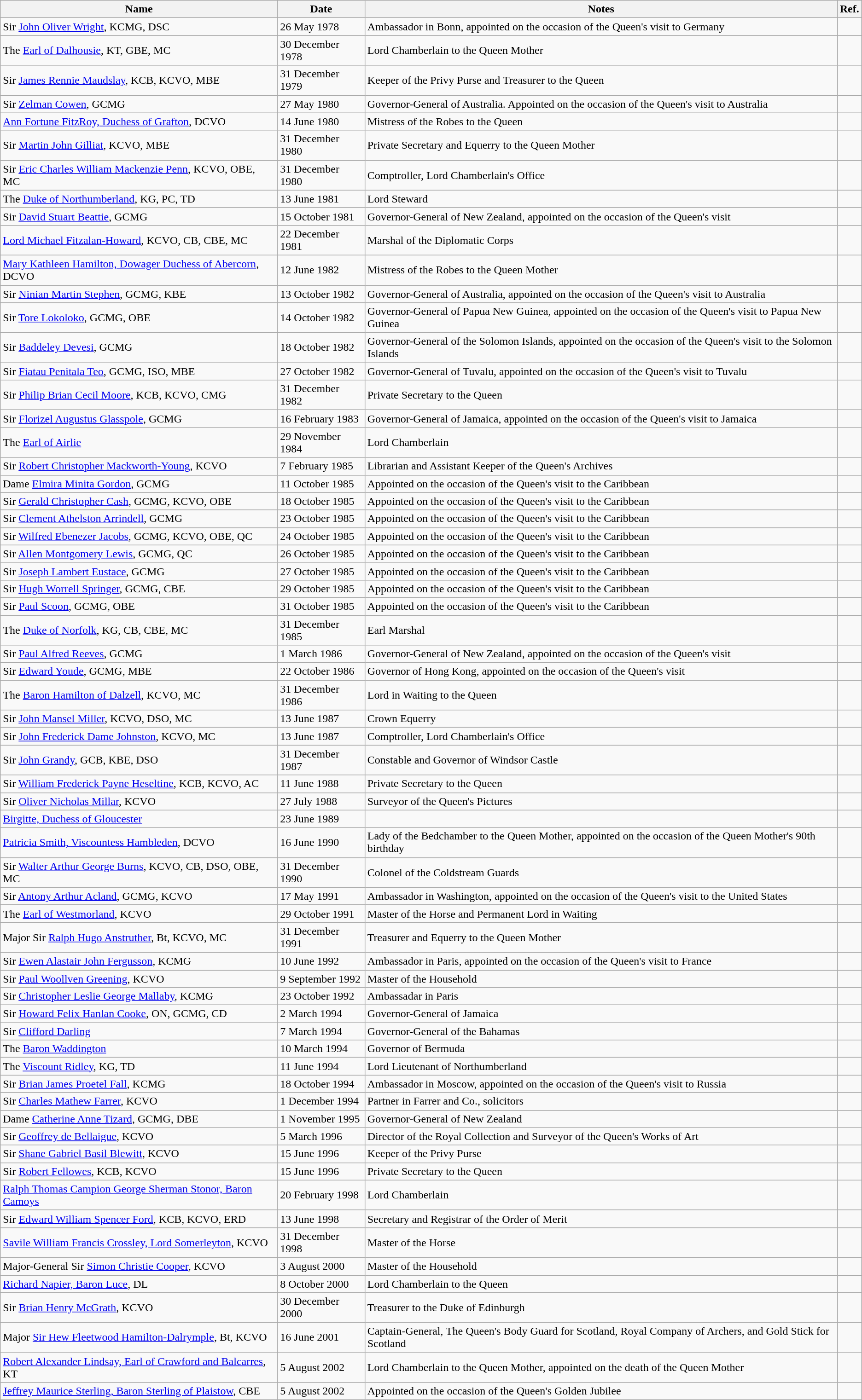<table class="wikitable">
<tr>
<th>Name</th>
<th>Date</th>
<th>Notes</th>
<th>Ref.</th>
</tr>
<tr>
<td>Sir <a href='#'>John Oliver Wright</a>, KCMG, DSC</td>
<td>26 May 1978</td>
<td>Ambassador in Bonn, appointed on the occasion of the Queen's visit to  Germany</td>
<td></td>
</tr>
<tr>
<td>The <a href='#'>Earl of Dalhousie</a>, KT, GBE, MC</td>
<td>30 December 1978</td>
<td>Lord Chamberlain to the Queen Mother</td>
<td></td>
</tr>
<tr>
<td>Sir <a href='#'>James Rennie Maudslay</a>, KCB, KCVO, MBE</td>
<td>31 December 1979</td>
<td>Keeper of the Privy Purse and Treasurer to the Queen</td>
<td></td>
</tr>
<tr>
<td>Sir <a href='#'>Zelman Cowen</a>, GCMG</td>
<td>27 May 1980</td>
<td>Governor-General of Australia. Appointed on the occasion of the Queen's visit to Australia</td>
<td></td>
</tr>
<tr>
<td><a href='#'>Ann Fortune FitzRoy, Duchess of Grafton</a>, DCVO</td>
<td>14 June 1980</td>
<td>Mistress of the Robes to the Queen</td>
<td></td>
</tr>
<tr>
<td>Sir <a href='#'>Martin John Gilliat</a>, KCVO, MBE</td>
<td>31 December 1980</td>
<td>Private Secretary and Equerry to the Queen Mother</td>
<td></td>
</tr>
<tr>
<td>Sir <a href='#'>Eric Charles William Mackenzie Penn</a>,  KCVO, OBE, MC</td>
<td>31 December 1980</td>
<td>Comptroller, Lord Chamberlain's Office</td>
<td></td>
</tr>
<tr>
<td>The <a href='#'>Duke of Northumberland</a>, KG, PC, TD</td>
<td>13 June 1981</td>
<td>Lord Steward</td>
<td></td>
</tr>
<tr>
<td>Sir <a href='#'>David Stuart Beattie</a>, GCMG</td>
<td>15 October 1981</td>
<td>Governor-General of New Zealand, appointed on the occasion of the Queen's visit</td>
<td></td>
</tr>
<tr>
<td><a href='#'>Lord Michael Fitzalan-Howard</a>, KCVO, CB,  CBE, MC</td>
<td>22 December 1981</td>
<td>Marshal of the Diplomatic Corps</td>
<td></td>
</tr>
<tr>
<td><a href='#'>Mary Kathleen Hamilton, Dowager Duchess of Abercorn</a>, DCVO</td>
<td>12 June 1982</td>
<td>Mistress of the Robes to the Queen Mother</td>
<td></td>
</tr>
<tr>
<td>Sir <a href='#'>Ninian Martin Stephen</a>, GCMG, KBE</td>
<td>13 October 1982</td>
<td>Governor-General of Australia, appointed on the occasion of the Queen's visit to Australia</td>
<td></td>
</tr>
<tr>
<td>Sir <a href='#'>Tore Lokoloko</a>, GCMG, OBE</td>
<td>14 October 1982</td>
<td>Governor-General of Papua New Guinea, appointed on the occasion of the Queen's visit to Papua New Guinea</td>
<td></td>
</tr>
<tr>
<td>Sir <a href='#'>Baddeley Devesi</a>, GCMG</td>
<td>18 October 1982</td>
<td>Governor-General of the Solomon Islands, appointed on the occasion of the Queen's visit to the Solomon Islands</td>
<td></td>
</tr>
<tr>
<td>Sir <a href='#'>Fiatau Penitala Teo</a>, GCMG, ISO, MBE</td>
<td>27 October 1982</td>
<td>Governor-General of Tuvalu, appointed on the occasion of the Queen's visit to Tuvalu</td>
<td></td>
</tr>
<tr>
<td>Sir <a href='#'>Philip Brian Cecil Moore</a>, KCB, KCVO, CMG</td>
<td>31 December 1982</td>
<td>Private Secretary to the Queen</td>
<td></td>
</tr>
<tr>
<td>Sir <a href='#'>Florizel Augustus Glasspole</a>, GCMG</td>
<td>16 February 1983</td>
<td>Governor-General of Jamaica, appointed on the occasion of the Queen's visit to Jamaica</td>
<td></td>
</tr>
<tr>
<td>The <a href='#'>Earl of Airlie</a></td>
<td>29 November 1984</td>
<td>Lord Chamberlain</td>
<td></td>
</tr>
<tr>
<td>Sir <a href='#'>Robert Christopher Mackworth-Young</a>,  KCVO</td>
<td>7 February 1985</td>
<td>Librarian and Assistant Keeper of the Queen's Archives</td>
<td></td>
</tr>
<tr>
<td>Dame <a href='#'>Elmira Minita Gordon</a>, GCMG</td>
<td>11 October 1985</td>
<td>Appointed on the occasion of the Queen's visit to the Caribbean</td>
<td></td>
</tr>
<tr>
<td>Sir <a href='#'>Gerald Christopher Cash</a>, GCMG, KCVO, OBE</td>
<td>18 October 1985</td>
<td>Appointed on the occasion of the Queen's visit to the Caribbean</td>
<td></td>
</tr>
<tr>
<td>Sir <a href='#'>Clement Athelston Arrindell</a>, GCMG</td>
<td>23 October 1985</td>
<td>Appointed on the occasion of the Queen's visit to the Caribbean</td>
<td></td>
</tr>
<tr>
<td>Sir <a href='#'>Wilfred Ebenezer Jacobs</a>, GCMG, KCVO,  OBE, QC</td>
<td>24 October 1985</td>
<td>Appointed on the occasion of the Queen's visit to the Caribbean</td>
<td></td>
</tr>
<tr>
<td>Sir <a href='#'>Allen Montgomery Lewis</a>, GCMG, QC</td>
<td>26 October 1985</td>
<td>Appointed on the occasion of the Queen's visit to the Caribbean</td>
<td></td>
</tr>
<tr>
<td>Sir <a href='#'>Joseph Lambert Eustace</a>, GCMG</td>
<td>27 October 1985</td>
<td>Appointed on the occasion of the Queen's visit to the Caribbean</td>
<td></td>
</tr>
<tr>
<td>Sir <a href='#'>Hugh Worrell Springer</a>, GCMG, CBE</td>
<td>29 October 1985</td>
<td>Appointed on the occasion of the Queen's visit to the Caribbean</td>
<td></td>
</tr>
<tr>
<td>Sir <a href='#'>Paul Scoon</a>, GCMG, OBE</td>
<td>31 October 1985</td>
<td>Appointed on the occasion of the Queen's visit to the Caribbean</td>
<td></td>
</tr>
<tr>
<td>The <a href='#'>Duke of Norfolk</a>, KG, CB, CBE, MC</td>
<td>31 December 1985</td>
<td>Earl Marshal</td>
<td></td>
</tr>
<tr>
<td>Sir <a href='#'>Paul Alfred Reeves</a>, GCMG</td>
<td>1 March 1986</td>
<td>Governor-General of New Zealand, appointed on the occasion of the Queen's visit</td>
<td></td>
</tr>
<tr>
<td>Sir <a href='#'>Edward Youde</a>, GCMG, MBE</td>
<td>22 October 1986</td>
<td>Governor of Hong Kong, appointed on the occasion of the Queen's visit</td>
<td></td>
</tr>
<tr>
<td>The <a href='#'>Baron Hamilton of Dalzell</a>, KCVO, MC</td>
<td>31 December 1986</td>
<td>Lord in Waiting to the Queen</td>
<td></td>
</tr>
<tr>
<td>Sir <a href='#'>John Mansel Miller</a>, KCVO, DSO, MC</td>
<td>13 June 1987</td>
<td>Crown Equerry</td>
<td></td>
</tr>
<tr>
<td>Sir <a href='#'>John Frederick Dame Johnston</a>, KCVO,  MC</td>
<td>13 June 1987</td>
<td>Comptroller, Lord Chamberlain's Office</td>
<td></td>
</tr>
<tr>
<td>Sir <a href='#'>John Grandy</a>, GCB, KBE, DSO</td>
<td>31 December 1987</td>
<td>Constable and Governor of Windsor Castle</td>
<td></td>
</tr>
<tr>
<td>Sir <a href='#'>William Frederick Payne Heseltine</a>,  KCB, KCVO, AC</td>
<td>11 June 1988</td>
<td>Private Secretary to the Queen</td>
<td></td>
</tr>
<tr>
<td>Sir <a href='#'>Oliver Nicholas Millar</a>, KCVO</td>
<td>27 July 1988</td>
<td>Surveyor of the Queen's Pictures</td>
<td></td>
</tr>
<tr>
<td><a href='#'>Birgitte, Duchess of Gloucester</a></td>
<td>23 June 1989</td>
<td></td>
<td></td>
</tr>
<tr>
<td><a href='#'>Patricia Smith, Viscountess Hambleden</a>,  DCVO</td>
<td>16 June 1990</td>
<td>Lady of the Bedchamber to the Queen Mother, appointed on the occasion of the Queen Mother's 90th birthday</td>
<td></td>
</tr>
<tr>
<td>Sir <a href='#'>Walter Arthur George Burns</a>, KCVO, CB,  DSO, OBE, MC</td>
<td>31 December 1990</td>
<td>Colonel of the Coldstream Guards</td>
<td></td>
</tr>
<tr>
<td>Sir <a href='#'>Antony Arthur Acland</a>, GCMG, KCVO</td>
<td>17 May 1991</td>
<td>Ambassador in Washington, appointed on the occasion of the Queen's visit to the United States</td>
<td></td>
</tr>
<tr>
<td>The <a href='#'>Earl of Westmorland</a>, KCVO</td>
<td>29 October 1991</td>
<td>Master of the Horse and Permanent Lord in Waiting</td>
<td></td>
</tr>
<tr>
<td>Major Sir <a href='#'>Ralph Hugo Anstruther</a>, Bt,  KCVO, MC</td>
<td>31 December 1991</td>
<td>Treasurer and Equerry to the Queen Mother</td>
<td></td>
</tr>
<tr>
<td>Sir <a href='#'>Ewen Alastair John Fergusson</a>, KCMG</td>
<td>10 June 1992</td>
<td>Ambassador in Paris, appointed on the occasion of the Queen's visit to France</td>
<td></td>
</tr>
<tr>
<td>Sir <a href='#'>Paul Woollven Greening</a>, KCVO</td>
<td>9 September 1992</td>
<td>Master of the Household</td>
<td></td>
</tr>
<tr>
<td>Sir <a href='#'>Christopher Leslie George Mallaby</a>,  KCMG</td>
<td>23 October 1992</td>
<td>Ambassadar in Paris</td>
<td></td>
</tr>
<tr>
<td>Sir <a href='#'>Howard Felix Hanlan Cooke</a>, ON, GCMG,  CD</td>
<td>2 March 1994</td>
<td>Governor-General of Jamaica</td>
<td></td>
</tr>
<tr>
<td>Sir <a href='#'>Clifford Darling</a></td>
<td>7 March 1994</td>
<td>Governor-General of the Bahamas</td>
<td></td>
</tr>
<tr>
<td>The <a href='#'>Baron Waddington</a></td>
<td>10 March 1994</td>
<td>Governor of Bermuda</td>
<td></td>
</tr>
<tr>
<td>The <a href='#'>Viscount Ridley</a>, KG, TD</td>
<td>11 June 1994</td>
<td>Lord Lieutenant of Northumberland</td>
<td></td>
</tr>
<tr>
<td>Sir <a href='#'>Brian James Proetel Fall</a>, KCMG</td>
<td>18 October 1994</td>
<td>Ambassador in Moscow, appointed on the occasion of the Queen's visit to Russia</td>
<td></td>
</tr>
<tr>
<td>Sir <a href='#'>Charles Mathew Farrer</a>, KCVO</td>
<td>1 December 1994</td>
<td>Partner in Farrer and Co., solicitors</td>
<td></td>
</tr>
<tr>
<td>Dame <a href='#'>Catherine Anne Tizard</a>, GCMG, DBE</td>
<td>1 November 1995</td>
<td>Governor-General of New Zealand</td>
<td></td>
</tr>
<tr>
<td>Sir <a href='#'>Geoffrey de Bellaigue</a>, KCVO</td>
<td>5 March 1996</td>
<td>Director of the Royal Collection and Surveyor of the Queen's Works of Art</td>
<td></td>
</tr>
<tr>
<td>Sir <a href='#'>Shane Gabriel Basil Blewitt</a>, KCVO</td>
<td>15 June 1996</td>
<td>Keeper of the Privy Purse</td>
<td></td>
</tr>
<tr>
<td>Sir <a href='#'>Robert Fellowes</a>, KCB, KCVO</td>
<td>15 June 1996</td>
<td>Private Secretary to the Queen</td>
<td></td>
</tr>
<tr>
<td><a href='#'>Ralph Thomas Campion George Sherman Stonor, Baron Camoys</a></td>
<td>20 February 1998</td>
<td>Lord Chamberlain</td>
<td></td>
</tr>
<tr>
<td>Sir <a href='#'>Edward William Spencer Ford</a>, KCB,  KCVO, ERD</td>
<td>13 June 1998</td>
<td>Secretary and Registrar of the Order of Merit</td>
<td></td>
</tr>
<tr>
<td><a href='#'>Savile William Francis Crossley, Lord Somerleyton</a>, KCVO</td>
<td>31 December 1998</td>
<td>Master of the Horse</td>
<td></td>
</tr>
<tr>
<td>Major-General Sir <a href='#'>Simon Christie Cooper</a>,  KCVO</td>
<td>3 August 2000</td>
<td>Master of the Household</td>
<td></td>
</tr>
<tr>
<td><a href='#'>Richard Napier, Baron Luce</a>, DL</td>
<td>8 October 2000</td>
<td>Lord Chamberlain to the Queen</td>
<td></td>
</tr>
<tr>
<td>Sir <a href='#'>Brian Henry McGrath</a>, KCVO</td>
<td>30 December 2000</td>
<td>Treasurer to the Duke of Edinburgh</td>
<td></td>
</tr>
<tr>
<td>Major <a href='#'>Sir Hew Fleetwood Hamilton-Dalrymple</a>, Bt, KCVO</td>
<td>16 June 2001</td>
<td>Captain-General, The Queen's Body Guard for Scotland, Royal Company of Archers, and Gold Stick for Scotland</td>
<td></td>
</tr>
<tr>
<td><a href='#'>Robert Alexander Lindsay, Earl of Crawford and Balcarres</a>, KT</td>
<td>5 August 2002</td>
<td>Lord Chamberlain to the Queen Mother, appointed on the death of the Queen Mother</td>
<td></td>
</tr>
<tr>
<td><a href='#'>Jeffrey Maurice Sterling, Baron Sterling of Plaistow</a>, CBE</td>
<td>5 August 2002</td>
<td>Appointed on the occasion of the Queen's Golden Jubilee</td>
<td></td>
</tr>
</table>
